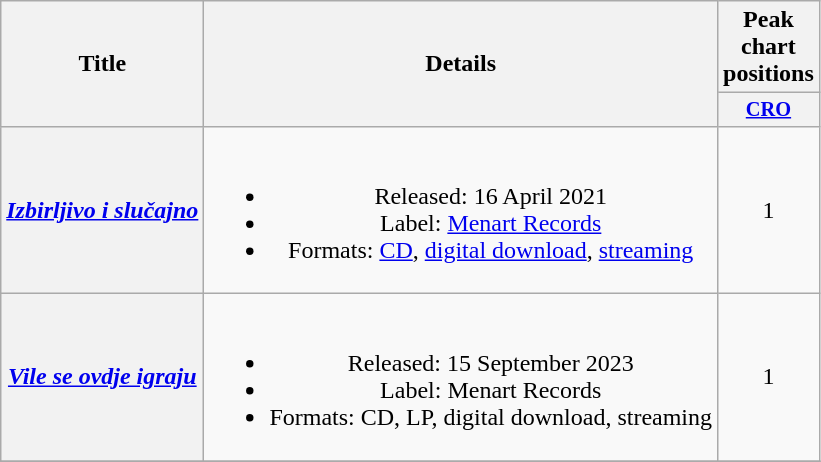<table class="wikitable plainrowheaders" style="text-align:center;">
<tr>
<th scope="col" rowspan="2">Title</th>
<th scope="col" rowspan="2">Details</th>
<th scope="col" colspan="1">Peak chart positions</th>
</tr>
<tr>
<th scope="col" style="width:3em;font-size:85%;"><a href='#'>CRO</a><br></th>
</tr>
<tr>
<th scope="row"><em><a href='#'>Izbirljivo i slučajno</a></em></th>
<td><br><ul><li>Released: 16 April 2021</li><li>Label: <a href='#'>Menart Records</a></li><li>Formats: <a href='#'>CD</a>, <a href='#'>digital download</a>, <a href='#'>streaming</a></li></ul></td>
<td>1</td>
</tr>
<tr>
<th scope="row"><em><a href='#'>Vile se ovdje igraju</a></em></th>
<td><br><ul><li>Released: 15 September 2023</li><li>Label: Menart Records</li><li>Formats: CD, LP, digital download, streaming</li></ul></td>
<td>1</td>
</tr>
<tr>
</tr>
</table>
